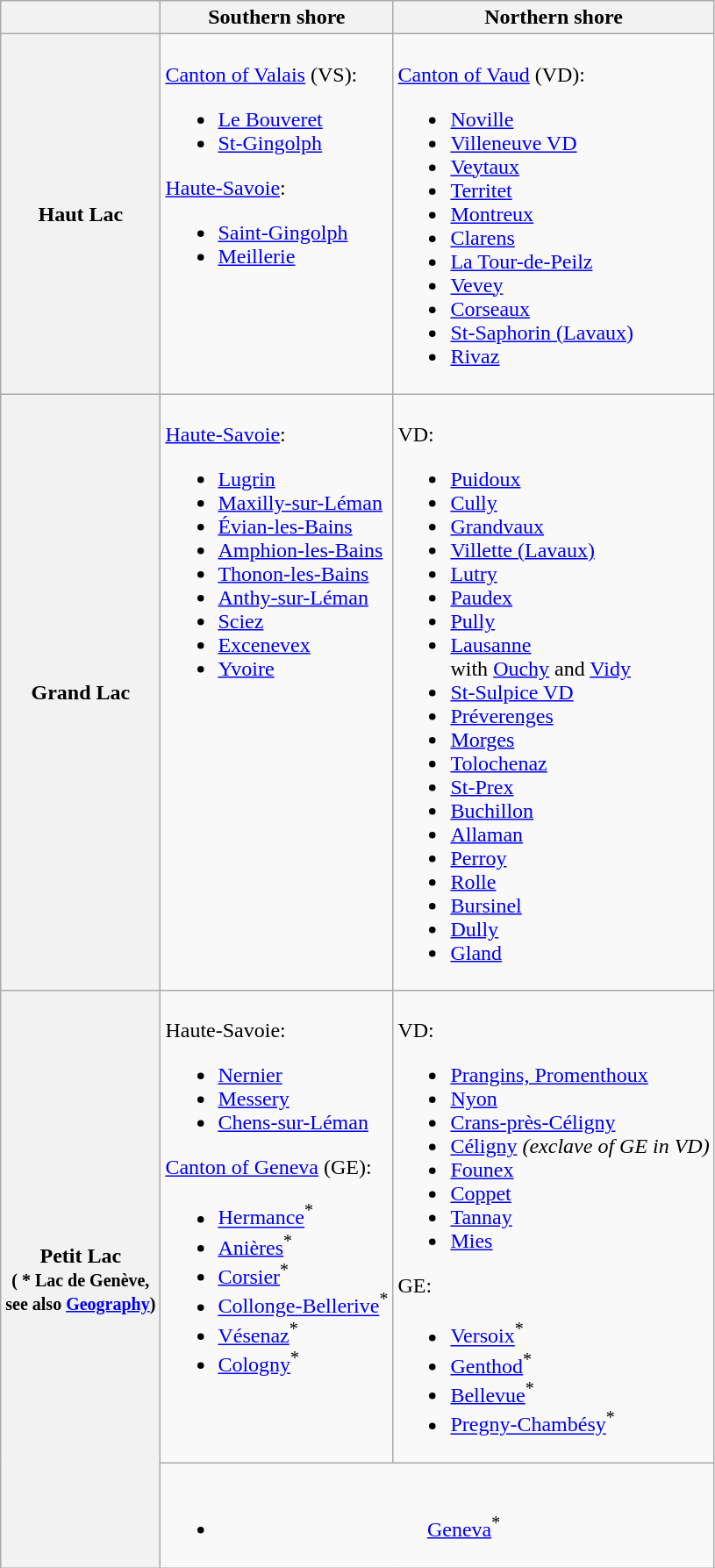<table class="wikitable">
<tr>
<th></th>
<th>Southern shore</th>
<th>Northern shore</th>
</tr>
<tr>
<th>Haut Lac</th>
<td valign=top><br>
<a href='#'>Canton of Valais</a> (VS):<ul><li><a href='#'>Le Bouveret</a></li><li><a href='#'>St-Gingolph</a></li></ul><a href='#'>Haute-Savoie</a>:<ul><li><a href='#'>Saint-Gingolph</a></li><li><a href='#'>Meillerie</a></li></ul></td>
<td><br><a href='#'>Canton of Vaud</a> (VD):<ul><li><a href='#'>Noville</a></li><li><a href='#'>Villeneuve VD</a></li><li><a href='#'>Veytaux</a></li><li><a href='#'>Territet</a></li><li><a href='#'>Montreux</a></li><li><a href='#'>Clarens</a></li><li><a href='#'>La Tour-de-Peilz</a></li><li><a href='#'>Vevey</a></li><li><a href='#'>Corseaux</a></li><li><a href='#'>St-Saphorin (Lavaux)</a></li><li><a href='#'>Rivaz</a></li></ul></td>
</tr>
<tr>
<th>Grand Lac</th>
<td valign=top><br>
<a href='#'>Haute-Savoie</a>:<ul><li><a href='#'>Lugrin</a></li><li><a href='#'>Maxilly-sur-Léman</a></li><li><a href='#'>Évian-les-Bains</a></li><li><a href='#'>Amphion-les-Bains</a></li><li><a href='#'>Thonon-les-Bains</a></li><li><a href='#'>Anthy-sur-Léman</a></li><li><a href='#'>Sciez</a></li><li><a href='#'>Excenevex</a></li><li><a href='#'>Yvoire</a></li></ul></td>
<td><br>VD:<ul><li><a href='#'>Puidoux</a></li><li><a href='#'>Cully</a></li><li><a href='#'>Grandvaux</a></li><li><a href='#'>Villette (Lavaux)</a></li><li><a href='#'>Lutry</a></li><li><a href='#'>Paudex</a></li><li><a href='#'>Pully</a></li><li><a href='#'>Lausanne</a><br>with <a href='#'>Ouchy</a> and <a href='#'>Vidy</a></li><li><a href='#'>St-Sulpice VD</a></li><li><a href='#'>Préverenges</a></li><li><a href='#'>Morges</a></li><li><a href='#'>Tolochenaz</a></li><li><a href='#'>St-Prex</a></li><li><a href='#'>Buchillon</a></li><li><a href='#'>Allaman</a></li><li><a href='#'>Perroy</a></li><li><a href='#'>Rolle</a></li><li><a href='#'>Bursinel</a></li><li><a href='#'>Dully</a></li><li><a href='#'>Gland</a></li></ul></td>
</tr>
<tr>
<th rowspan=2>Petit Lac<br><small>( * Lac de Genève,<br>
see also <a href='#'>Geography</a>)</small></th>
<td valign=top><br>
Haute-Savoie:<ul><li><a href='#'>Nernier</a></li><li><a href='#'>Messery</a></li><li><a href='#'>Chens-sur-Léman</a></li></ul><a href='#'>Canton of Geneva</a> (GE):<ul><li><a href='#'>Hermance</a><sup>*</sup></li><li><a href='#'>Anières</a><sup>*</sup></li><li><a href='#'>Corsier</a><sup>*</sup></li><li><a href='#'>Collonge-Bellerive</a><sup>*</sup></li><li><a href='#'>Vésenaz</a><sup>*</sup></li><li><a href='#'>Cologny</a><sup>*</sup></li></ul></td>
<td valign=top><br>
VD:<ul><li><a href='#'>Prangins, Promenthoux</a></li><li><a href='#'>Nyon</a></li><li><a href='#'>Crans-près-Céligny</a></li><li><a href='#'>Céligny</a> <em>(exclave of GE in VD)</em></li><li><a href='#'>Founex</a></li><li><a href='#'>Coppet</a></li><li><a href='#'>Tannay</a></li><li><a href='#'>Mies</a></li></ul>GE:<ul><li><a href='#'>Versoix</a><sup>*</sup></li><li><a href='#'>Genthod</a><sup>*</sup></li><li><a href='#'>Bellevue</a><sup>*</sup></li><li><a href='#'>Pregny-Chambésy</a><sup>*</sup></li></ul></td>
</tr>
<tr>
<td colspan=2 align=center><br><ul><li><a href='#'>Geneva</a><sup>*</sup></li></ul></td>
</tr>
</table>
